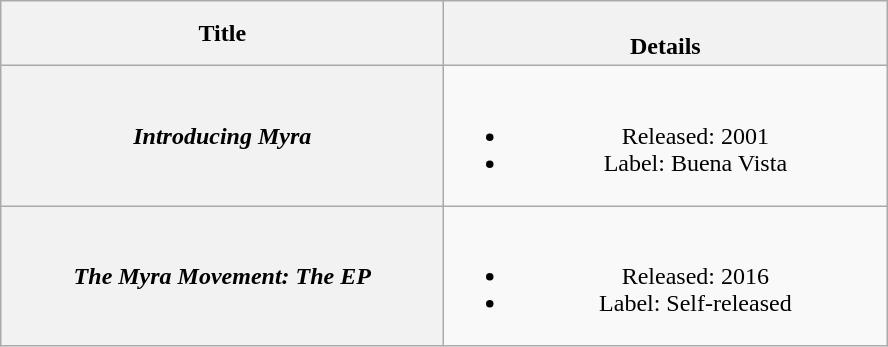<table class="wikitable plainrowheaders" style="text-align:center;">
<tr>
<th scope="col" style="width:18em;">Title</th>
<th scope="col" style="width:18em;"><br>Details</th>
</tr>
<tr>
<th scope="row"><em>Introducing Myra</em></th>
<td><br><ul><li>Released: 2001</li><li>Label: Buena Vista</li></ul></td>
</tr>
<tr>
<th scope="row"><em>The Myra Movement: The EP</em></th>
<td><br><ul><li>Released: 2016</li><li>Label: Self-released</li></ul></td>
</tr>
</table>
